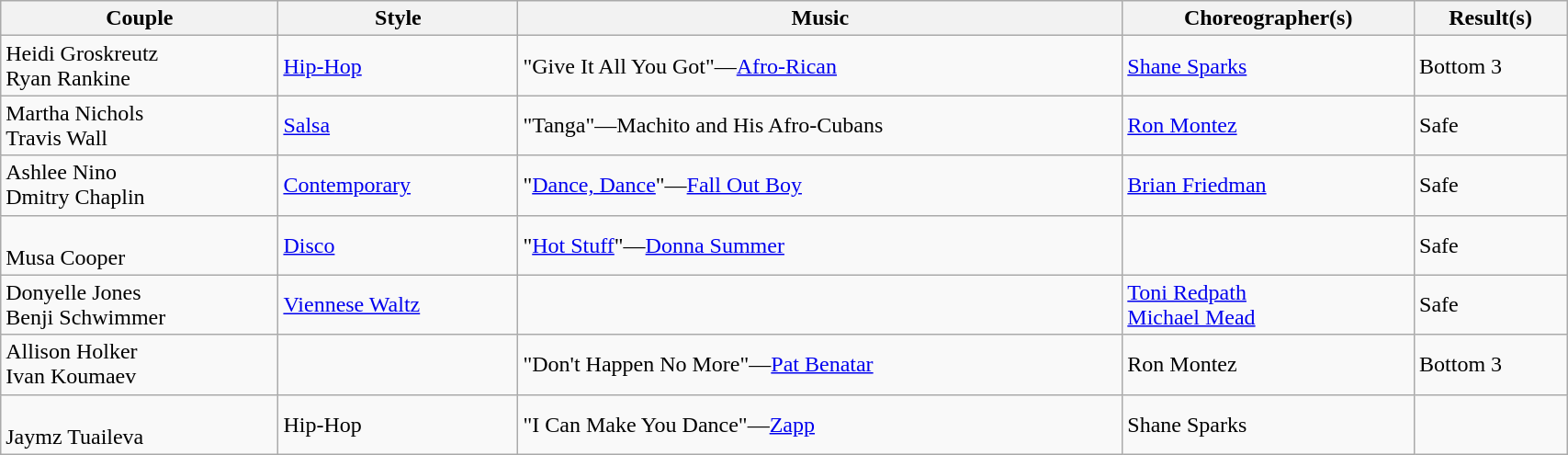<table class="wikitable" style="width:90%;">
<tr>
<th>Couple</th>
<th>Style</th>
<th>Music</th>
<th>Choreographer(s)</th>
<th>Result(s)</th>
</tr>
<tr>
<td>Heidi Groskreutz <br> Ryan Rankine</td>
<td><a href='#'>Hip-Hop</a></td>
<td>"Give It All You Got"—<a href='#'>Afro-Rican</a></td>
<td><a href='#'>Shane Sparks</a></td>
<td>Bottom 3</td>
</tr>
<tr>
<td>Martha Nichols <br> Travis Wall</td>
<td><a href='#'>Salsa</a></td>
<td>"Tanga"—Machito and His Afro-Cubans</td>
<td><a href='#'>Ron Montez</a></td>
<td>Safe</td>
</tr>
<tr>
<td>Ashlee Nino <br> Dmitry Chaplin</td>
<td><a href='#'>Contemporary</a></td>
<td>"<a href='#'>Dance, Dance</a>"—<a href='#'>Fall Out Boy</a></td>
<td><a href='#'>Brian Friedman</a></td>
<td>Safe</td>
</tr>
<tr>
<td> <br> Musa Cooper</td>
<td><a href='#'>Disco</a></td>
<td>"<a href='#'>Hot Stuff</a>"—<a href='#'>Donna Summer</a></td>
<td></td>
<td>Safe</td>
</tr>
<tr>
<td>Donyelle Jones <br> Benji Schwimmer</td>
<td><a href='#'>Viennese Waltz</a></td>
<td></td>
<td><a href='#'>Toni Redpath</a> <br> <a href='#'>Michael Mead</a></td>
<td>Safe</td>
</tr>
<tr>
<td>Allison Holker <br> Ivan Koumaev</td>
<td></td>
<td>"Don't Happen No More"—<a href='#'>Pat Benatar</a></td>
<td>Ron Montez</td>
<td>Bottom 3</td>
</tr>
<tr>
<td> <br> Jaymz Tuaileva</td>
<td>Hip-Hop</td>
<td>"I Can Make You Dance"—<a href='#'>Zapp</a></td>
<td>Shane Sparks</td>
<td></td>
</tr>
</table>
